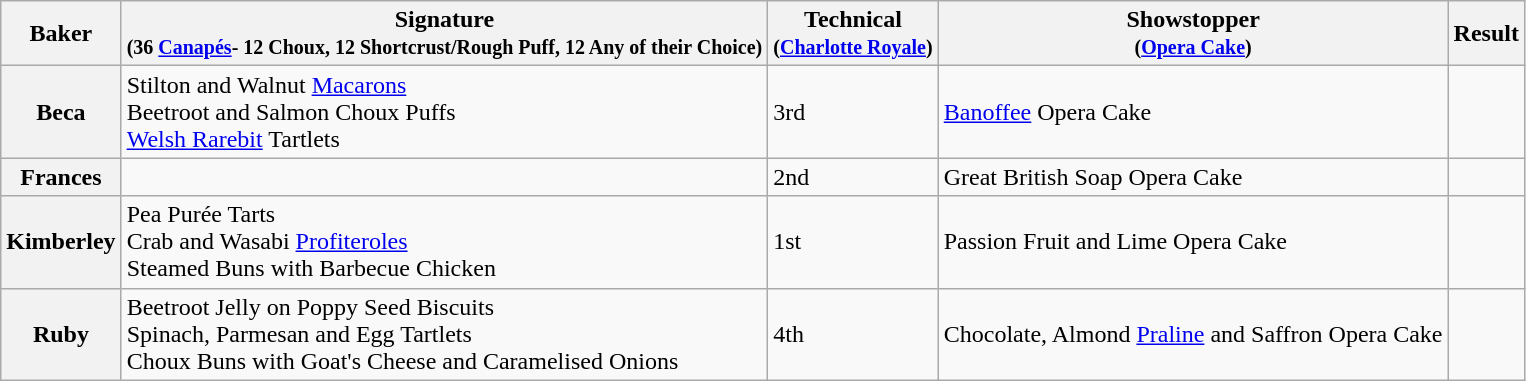<table class="wikitable sortable col3center sticky-header">
<tr>
<th scope="col">Baker</th>
<th scope="col" class="unsortable">Signature<br><small>(36 <a href='#'>Canapés</a>- 12 Choux, 12 Shortcrust/Rough Puff, 12 Any of their Choice)</small></th>
<th scope="col">Technical<br><small>(<a href='#'>Charlotte Royale</a>)</small></th>
<th scope="col" class="unsortable">Showstopper<br><small>(<a href='#'>Opera Cake</a>)</small></th>
<th scope="col">Result</th>
</tr>
<tr>
<th scope="row">Beca</th>
<td>Stilton and Walnut <a href='#'>Macarons</a><br>Beetroot and Salmon Choux Puffs<br><a href='#'>Welsh Rarebit</a> Tartlets</td>
<td>3rd</td>
<td><a href='#'>Banoffee</a> Opera Cake</td>
<td></td>
</tr>
<tr>
<th scope="row">Frances</th>
<td></td>
<td>2nd</td>
<td>Great British Soap Opera Cake</td>
<td></td>
</tr>
<tr>
<th scope="row">Kimberley</th>
<td>Pea Purée Tarts<br>Crab and Wasabi <a href='#'>Profiteroles</a><br>Steamed Buns with Barbecue Chicken</td>
<td>1st</td>
<td>Passion Fruit and Lime Opera Cake</td>
<td></td>
</tr>
<tr>
<th scope="row">Ruby</th>
<td>Beetroot Jelly on Poppy Seed Biscuits<br>Spinach, Parmesan and Egg Tartlets<br>Choux Buns with Goat's Cheese and Caramelised Onions</td>
<td>4th</td>
<td>Chocolate, Almond <a href='#'>Praline</a> and Saffron Opera Cake</td>
<td></td>
</tr>
</table>
